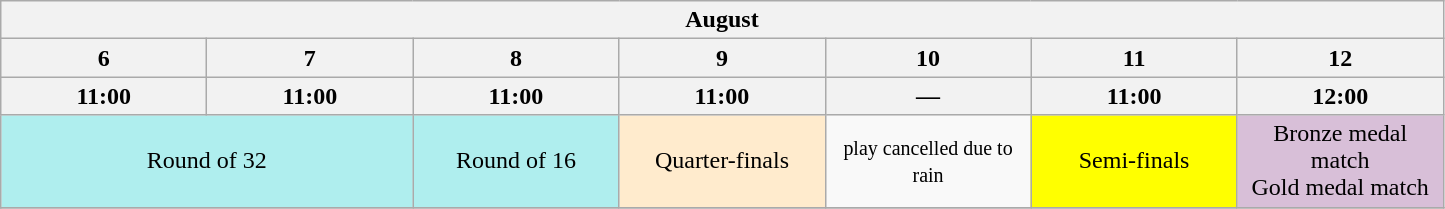<table class="wikitable" style="text-align:center">
<tr>
<th colspan=7>August</th>
</tr>
<tr>
<th width=130>6</th>
<th width=130>7</th>
<th width=130>8</th>
<th width=130>9</th>
<th width=130>10</th>
<th width=130>11</th>
<th width=130>12</th>
</tr>
<tr>
<th>11:00</th>
<th>11:00</th>
<th>11:00</th>
<th>11:00</th>
<th>—</th>
<th>11:00</th>
<th>12:00</th>
</tr>
<tr>
<td colspan="2" bgcolor="#afeeee">Round of 32</td>
<td bgcolor="#afeeee">Round of 16</td>
<td bgcolor=#ffebcd>Quarter-finals</td>
<td><small>play cancelled due to rain</small></td>
<td bgcolor=#FFFF00>Semi-finals</td>
<td bgcolor=#D8BFD8>Bronze medal match<br>Gold medal match</td>
</tr>
<tr>
</tr>
</table>
